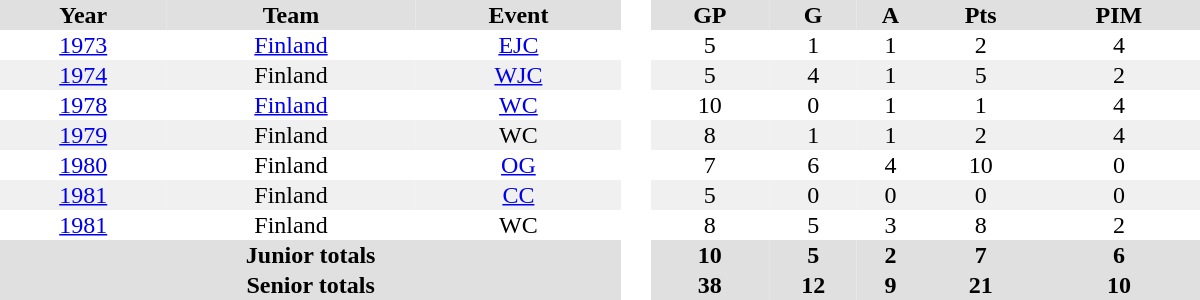<table border="0" cellpadding="1" cellspacing="0" style="text-align:center; width:50em">
<tr ALIGN="center" bgcolor="#e0e0e0">
<th>Year</th>
<th>Team</th>
<th>Event</th>
<th rowspan="99" bgcolor="#ffffff"> </th>
<th>GP</th>
<th>G</th>
<th>A</th>
<th>Pts</th>
<th>PIM</th>
</tr>
<tr>
<td><a href='#'>1973</a></td>
<td><a href='#'>Finland</a></td>
<td><a href='#'>EJC</a></td>
<td>5</td>
<td>1</td>
<td>1</td>
<td>2</td>
<td>4</td>
</tr>
<tr bgcolor="#f0f0f0">
<td><a href='#'>1974</a></td>
<td>Finland</td>
<td><a href='#'>WJC</a></td>
<td>5</td>
<td>4</td>
<td>1</td>
<td>5</td>
<td>2</td>
</tr>
<tr>
<td><a href='#'>1978</a></td>
<td><a href='#'>Finland</a></td>
<td><a href='#'>WC</a></td>
<td>10</td>
<td>0</td>
<td>1</td>
<td>1</td>
<td>4</td>
</tr>
<tr bgcolor="#f0f0f0">
<td><a href='#'>1979</a></td>
<td>Finland</td>
<td>WC</td>
<td>8</td>
<td>1</td>
<td>1</td>
<td>2</td>
<td>4</td>
</tr>
<tr>
<td><a href='#'>1980</a></td>
<td>Finland</td>
<td><a href='#'>OG</a></td>
<td>7</td>
<td>6</td>
<td>4</td>
<td>10</td>
<td>0</td>
</tr>
<tr bgcolor="#f0f0f0">
<td><a href='#'>1981</a></td>
<td>Finland</td>
<td><a href='#'>CC</a></td>
<td>5</td>
<td>0</td>
<td>0</td>
<td>0</td>
<td>0</td>
</tr>
<tr>
<td><a href='#'>1981</a></td>
<td>Finland</td>
<td>WC</td>
<td>8</td>
<td>5</td>
<td>3</td>
<td>8</td>
<td>2</td>
</tr>
<tr bgcolor="#e0e0e0">
<th colspan=3>Junior totals</th>
<th>10</th>
<th>5</th>
<th>2</th>
<th>7</th>
<th>6</th>
</tr>
<tr bgcolor="#e0e0e0">
<th colspan=3>Senior totals</th>
<th>38</th>
<th>12</th>
<th>9</th>
<th>21</th>
<th>10</th>
</tr>
</table>
